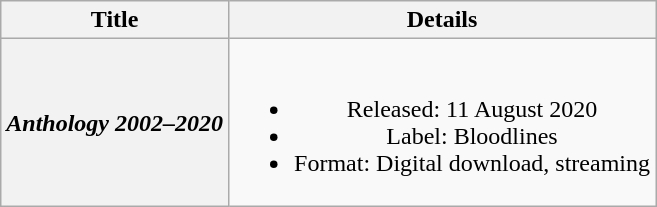<table class="wikitable plainrowheaders" style="text-align:center;">
<tr>
<th>Title</th>
<th>Details</th>
</tr>
<tr>
<th scope="row"><em>Anthology 2002–2020</em></th>
<td><br><ul><li>Released: 11 August 2020</li><li>Label: Bloodlines</li><li>Format: Digital download, streaming</li></ul></td>
</tr>
</table>
